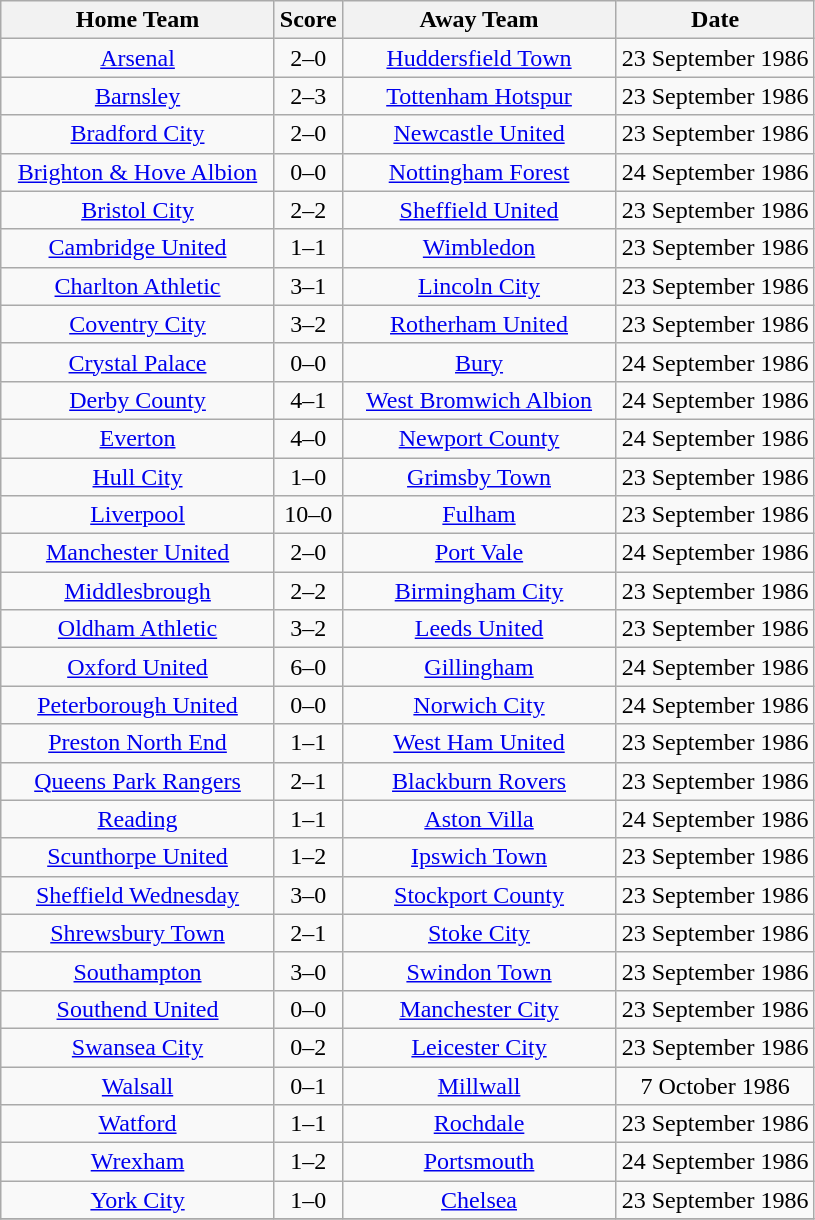<table class="wikitable" style="text-align:center;">
<tr>
<th width=175>Home Team</th>
<th width=20>Score</th>
<th width=175>Away Team</th>
<th width= 125>Date</th>
</tr>
<tr>
<td><a href='#'>Arsenal</a></td>
<td>2–0</td>
<td><a href='#'>Huddersfield Town</a></td>
<td>23 September 1986</td>
</tr>
<tr>
<td><a href='#'>Barnsley</a></td>
<td>2–3</td>
<td><a href='#'>Tottenham Hotspur</a></td>
<td>23 September 1986</td>
</tr>
<tr>
<td><a href='#'>Bradford City</a></td>
<td>2–0</td>
<td><a href='#'>Newcastle United</a></td>
<td>23 September 1986</td>
</tr>
<tr>
<td><a href='#'>Brighton & Hove Albion</a></td>
<td>0–0</td>
<td><a href='#'>Nottingham Forest</a></td>
<td>24 September 1986</td>
</tr>
<tr>
<td><a href='#'>Bristol City</a></td>
<td>2–2</td>
<td><a href='#'>Sheffield United</a></td>
<td>23 September 1986</td>
</tr>
<tr>
<td><a href='#'>Cambridge United</a></td>
<td>1–1</td>
<td><a href='#'>Wimbledon</a></td>
<td>23 September 1986</td>
</tr>
<tr>
<td><a href='#'>Charlton Athletic</a></td>
<td>3–1</td>
<td><a href='#'>Lincoln City</a></td>
<td>23 September 1986</td>
</tr>
<tr>
<td><a href='#'>Coventry City</a></td>
<td>3–2</td>
<td><a href='#'>Rotherham United</a></td>
<td>23 September 1986</td>
</tr>
<tr>
<td><a href='#'>Crystal Palace</a></td>
<td>0–0</td>
<td><a href='#'>Bury</a></td>
<td>24 September 1986</td>
</tr>
<tr>
<td><a href='#'>Derby County</a></td>
<td>4–1</td>
<td><a href='#'>West Bromwich Albion</a></td>
<td>24 September 1986</td>
</tr>
<tr>
<td><a href='#'>Everton</a></td>
<td>4–0</td>
<td><a href='#'>Newport County</a></td>
<td>24 September 1986</td>
</tr>
<tr>
<td><a href='#'>Hull City</a></td>
<td>1–0</td>
<td><a href='#'>Grimsby Town</a></td>
<td>23 September 1986</td>
</tr>
<tr>
<td><a href='#'>Liverpool</a></td>
<td>10–0</td>
<td><a href='#'>Fulham</a></td>
<td>23 September 1986</td>
</tr>
<tr>
<td><a href='#'>Manchester United</a></td>
<td>2–0</td>
<td><a href='#'>Port Vale</a></td>
<td>24 September 1986</td>
</tr>
<tr>
<td><a href='#'>Middlesbrough</a></td>
<td>2–2</td>
<td><a href='#'>Birmingham City</a></td>
<td>23 September 1986</td>
</tr>
<tr>
<td><a href='#'>Oldham Athletic</a></td>
<td>3–2</td>
<td><a href='#'>Leeds United</a></td>
<td>23 September 1986</td>
</tr>
<tr>
<td><a href='#'>Oxford United</a></td>
<td>6–0</td>
<td><a href='#'>Gillingham</a></td>
<td>24 September 1986</td>
</tr>
<tr>
<td><a href='#'>Peterborough United</a></td>
<td>0–0</td>
<td><a href='#'>Norwich City</a></td>
<td>24 September 1986</td>
</tr>
<tr>
<td><a href='#'>Preston North End</a></td>
<td>1–1</td>
<td><a href='#'>West Ham United</a></td>
<td>23 September 1986</td>
</tr>
<tr>
<td><a href='#'>Queens Park Rangers</a></td>
<td>2–1</td>
<td><a href='#'>Blackburn Rovers</a></td>
<td>23 September 1986</td>
</tr>
<tr>
<td><a href='#'>Reading</a></td>
<td>1–1</td>
<td><a href='#'>Aston Villa</a></td>
<td>24 September 1986</td>
</tr>
<tr>
<td><a href='#'>Scunthorpe United</a></td>
<td>1–2</td>
<td><a href='#'>Ipswich Town</a></td>
<td>23 September 1986</td>
</tr>
<tr>
<td><a href='#'>Sheffield Wednesday</a></td>
<td>3–0</td>
<td><a href='#'>Stockport County</a></td>
<td>23 September 1986</td>
</tr>
<tr>
<td><a href='#'>Shrewsbury Town</a></td>
<td>2–1</td>
<td><a href='#'>Stoke City</a></td>
<td>23 September 1986</td>
</tr>
<tr>
<td><a href='#'>Southampton</a></td>
<td>3–0</td>
<td><a href='#'>Swindon Town</a></td>
<td>23 September 1986</td>
</tr>
<tr>
<td><a href='#'>Southend United</a></td>
<td>0–0</td>
<td><a href='#'>Manchester City</a></td>
<td>23 September 1986</td>
</tr>
<tr>
<td><a href='#'>Swansea City</a></td>
<td>0–2</td>
<td><a href='#'>Leicester City</a></td>
<td>23 September 1986</td>
</tr>
<tr>
<td><a href='#'>Walsall</a></td>
<td>0–1</td>
<td><a href='#'>Millwall</a></td>
<td>7 October 1986</td>
</tr>
<tr>
<td><a href='#'>Watford</a></td>
<td>1–1</td>
<td><a href='#'>Rochdale</a></td>
<td>23 September 1986</td>
</tr>
<tr>
<td><a href='#'>Wrexham</a></td>
<td>1–2</td>
<td><a href='#'>Portsmouth</a></td>
<td>24 September 1986</td>
</tr>
<tr>
<td><a href='#'>York City</a></td>
<td>1–0</td>
<td><a href='#'>Chelsea</a></td>
<td>23 September 1986</td>
</tr>
<tr>
</tr>
</table>
